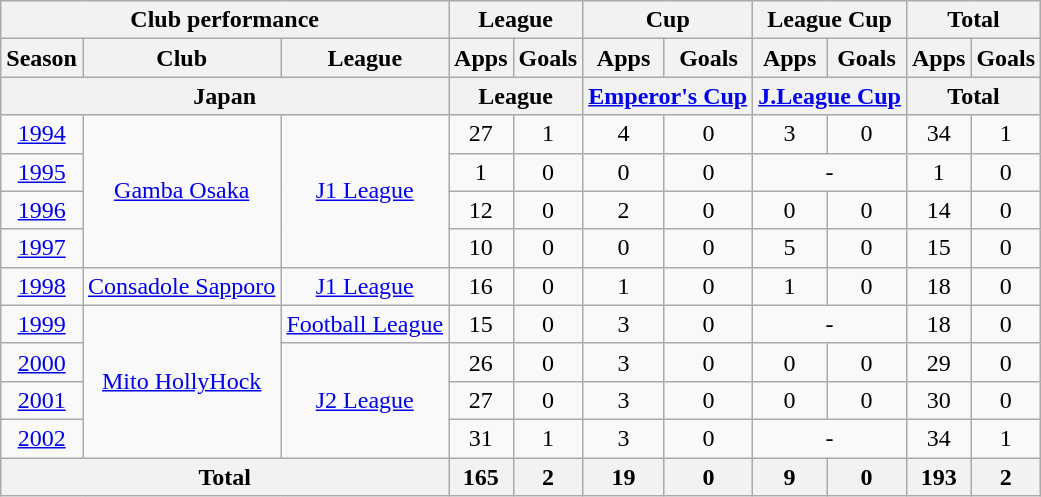<table class="wikitable" style="text-align:center;">
<tr>
<th colspan=3>Club performance</th>
<th colspan=2>League</th>
<th colspan=2>Cup</th>
<th colspan=2>League Cup</th>
<th colspan=2>Total</th>
</tr>
<tr>
<th>Season</th>
<th>Club</th>
<th>League</th>
<th>Apps</th>
<th>Goals</th>
<th>Apps</th>
<th>Goals</th>
<th>Apps</th>
<th>Goals</th>
<th>Apps</th>
<th>Goals</th>
</tr>
<tr>
<th colspan=3>Japan</th>
<th colspan=2>League</th>
<th colspan=2><a href='#'>Emperor's Cup</a></th>
<th colspan=2><a href='#'>J.League Cup</a></th>
<th colspan=2>Total</th>
</tr>
<tr>
<td><a href='#'>1994</a></td>
<td rowspan="4"><a href='#'>Gamba Osaka</a></td>
<td rowspan="4"><a href='#'>J1 League</a></td>
<td>27</td>
<td>1</td>
<td>4</td>
<td>0</td>
<td>3</td>
<td>0</td>
<td>34</td>
<td>1</td>
</tr>
<tr>
<td><a href='#'>1995</a></td>
<td>1</td>
<td>0</td>
<td>0</td>
<td>0</td>
<td colspan="2">-</td>
<td>1</td>
<td>0</td>
</tr>
<tr>
<td><a href='#'>1996</a></td>
<td>12</td>
<td>0</td>
<td>2</td>
<td>0</td>
<td>0</td>
<td>0</td>
<td>14</td>
<td>0</td>
</tr>
<tr>
<td><a href='#'>1997</a></td>
<td>10</td>
<td>0</td>
<td>0</td>
<td>0</td>
<td>5</td>
<td>0</td>
<td>15</td>
<td>0</td>
</tr>
<tr>
<td><a href='#'>1998</a></td>
<td><a href='#'>Consadole Sapporo</a></td>
<td><a href='#'>J1 League</a></td>
<td>16</td>
<td>0</td>
<td>1</td>
<td>0</td>
<td>1</td>
<td>0</td>
<td>18</td>
<td>0</td>
</tr>
<tr>
<td><a href='#'>1999</a></td>
<td rowspan="4"><a href='#'>Mito HollyHock</a></td>
<td><a href='#'>Football League</a></td>
<td>15</td>
<td>0</td>
<td>3</td>
<td>0</td>
<td colspan="2">-</td>
<td>18</td>
<td>0</td>
</tr>
<tr>
<td><a href='#'>2000</a></td>
<td rowspan="3"><a href='#'>J2 League</a></td>
<td>26</td>
<td>0</td>
<td>3</td>
<td>0</td>
<td>0</td>
<td>0</td>
<td>29</td>
<td>0</td>
</tr>
<tr>
<td><a href='#'>2001</a></td>
<td>27</td>
<td>0</td>
<td>3</td>
<td>0</td>
<td>0</td>
<td>0</td>
<td>30</td>
<td>0</td>
</tr>
<tr>
<td><a href='#'>2002</a></td>
<td>31</td>
<td>1</td>
<td>3</td>
<td>0</td>
<td colspan="2">-</td>
<td>34</td>
<td>1</td>
</tr>
<tr>
<th colspan=3>Total</th>
<th>165</th>
<th>2</th>
<th>19</th>
<th>0</th>
<th>9</th>
<th>0</th>
<th>193</th>
<th>2</th>
</tr>
</table>
